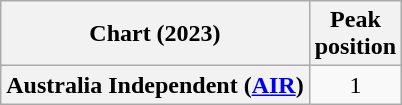<table class="wikitable plainrowheaders">
<tr>
<th scope="col">Chart (2023)</th>
<th scope="col">Peak<br>position</th>
</tr>
<tr>
<th scope="row">Australia Independent (<a href='#'>AIR</a>)</th>
<td align="center">1</td>
</tr>
</table>
